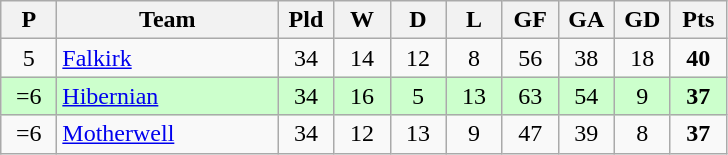<table class="wikitable" style="text-align: center;">
<tr>
<th width=30>P</th>
<th width=140>Team</th>
<th width=30>Pld</th>
<th width=30>W</th>
<th width=30>D</th>
<th width=30>L</th>
<th width=30>GF</th>
<th width=30>GA</th>
<th width=30>GD</th>
<th width=30>Pts</th>
</tr>
<tr>
<td>5</td>
<td align=left><a href='#'>Falkirk</a></td>
<td>34</td>
<td>14</td>
<td>12</td>
<td>8</td>
<td>56</td>
<td>38</td>
<td>18</td>
<td><strong>40</strong></td>
</tr>
<tr style="background:#ccffcc;">
<td>=6</td>
<td align=left><a href='#'>Hibernian</a></td>
<td>34</td>
<td>16</td>
<td>5</td>
<td>13</td>
<td>63</td>
<td>54</td>
<td>9</td>
<td><strong>37</strong></td>
</tr>
<tr>
<td>=6</td>
<td align=left><a href='#'>Motherwell</a></td>
<td>34</td>
<td>12</td>
<td>13</td>
<td>9</td>
<td>47</td>
<td>39</td>
<td>8</td>
<td><strong>37</strong></td>
</tr>
</table>
